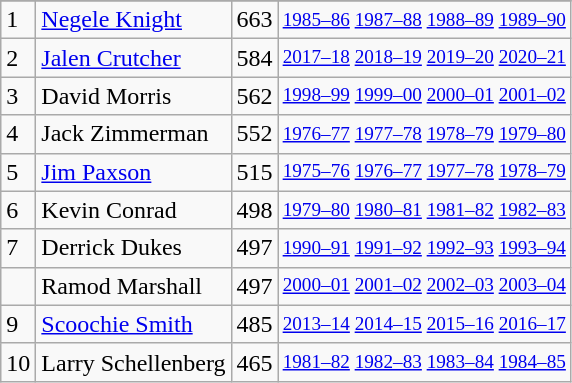<table class="wikitable">
<tr>
</tr>
<tr>
<td>1</td>
<td><a href='#'>Negele Knight</a></td>
<td>663</td>
<td style="font-size:80%;"><a href='#'>1985–86</a> <a href='#'>1987–88</a> <a href='#'>1988–89</a> <a href='#'>1989–90</a></td>
</tr>
<tr>
<td>2</td>
<td><a href='#'>Jalen Crutcher</a></td>
<td>584</td>
<td style="font-size:80%;"><a href='#'>2017–18</a> <a href='#'>2018–19</a> <a href='#'>2019–20</a> <a href='#'>2020–21</a></td>
</tr>
<tr>
<td>3</td>
<td>David Morris</td>
<td>562</td>
<td style="font-size:80%;"><a href='#'>1998–99</a> <a href='#'>1999–00</a> <a href='#'>2000–01</a> <a href='#'>2001–02</a></td>
</tr>
<tr>
<td>4</td>
<td>Jack Zimmerman</td>
<td>552</td>
<td style="font-size:80%;"><a href='#'>1976–77</a> <a href='#'>1977–78</a> <a href='#'>1978–79</a> <a href='#'>1979–80</a></td>
</tr>
<tr>
<td>5</td>
<td><a href='#'>Jim Paxson</a></td>
<td>515</td>
<td style="font-size:80%;"><a href='#'>1975–76</a> <a href='#'>1976–77</a> <a href='#'>1977–78</a> <a href='#'>1978–79</a></td>
</tr>
<tr>
<td>6</td>
<td>Kevin Conrad</td>
<td>498</td>
<td style="font-size:80%;"><a href='#'>1979–80</a> <a href='#'>1980–81</a> <a href='#'>1981–82</a> <a href='#'>1982–83</a></td>
</tr>
<tr>
<td>7</td>
<td>Derrick Dukes</td>
<td>497</td>
<td style="font-size:80%;"><a href='#'>1990–91</a> <a href='#'>1991–92</a> <a href='#'>1992–93</a> <a href='#'>1993–94</a></td>
</tr>
<tr>
<td></td>
<td>Ramod Marshall</td>
<td>497</td>
<td style="font-size:80%;"><a href='#'>2000–01</a> <a href='#'>2001–02</a> <a href='#'>2002–03</a> <a href='#'>2003–04</a></td>
</tr>
<tr>
<td>9</td>
<td><a href='#'>Scoochie Smith</a></td>
<td>485</td>
<td style="font-size:80%;"><a href='#'>2013–14</a> <a href='#'>2014–15</a> <a href='#'>2015–16</a> <a href='#'>2016–17</a></td>
</tr>
<tr>
<td>10</td>
<td>Larry Schellenberg</td>
<td>465</td>
<td style="font-size:80%;"><a href='#'>1981–82</a> <a href='#'>1982–83</a> <a href='#'>1983–84</a> <a href='#'>1984–85</a></td>
</tr>
</table>
